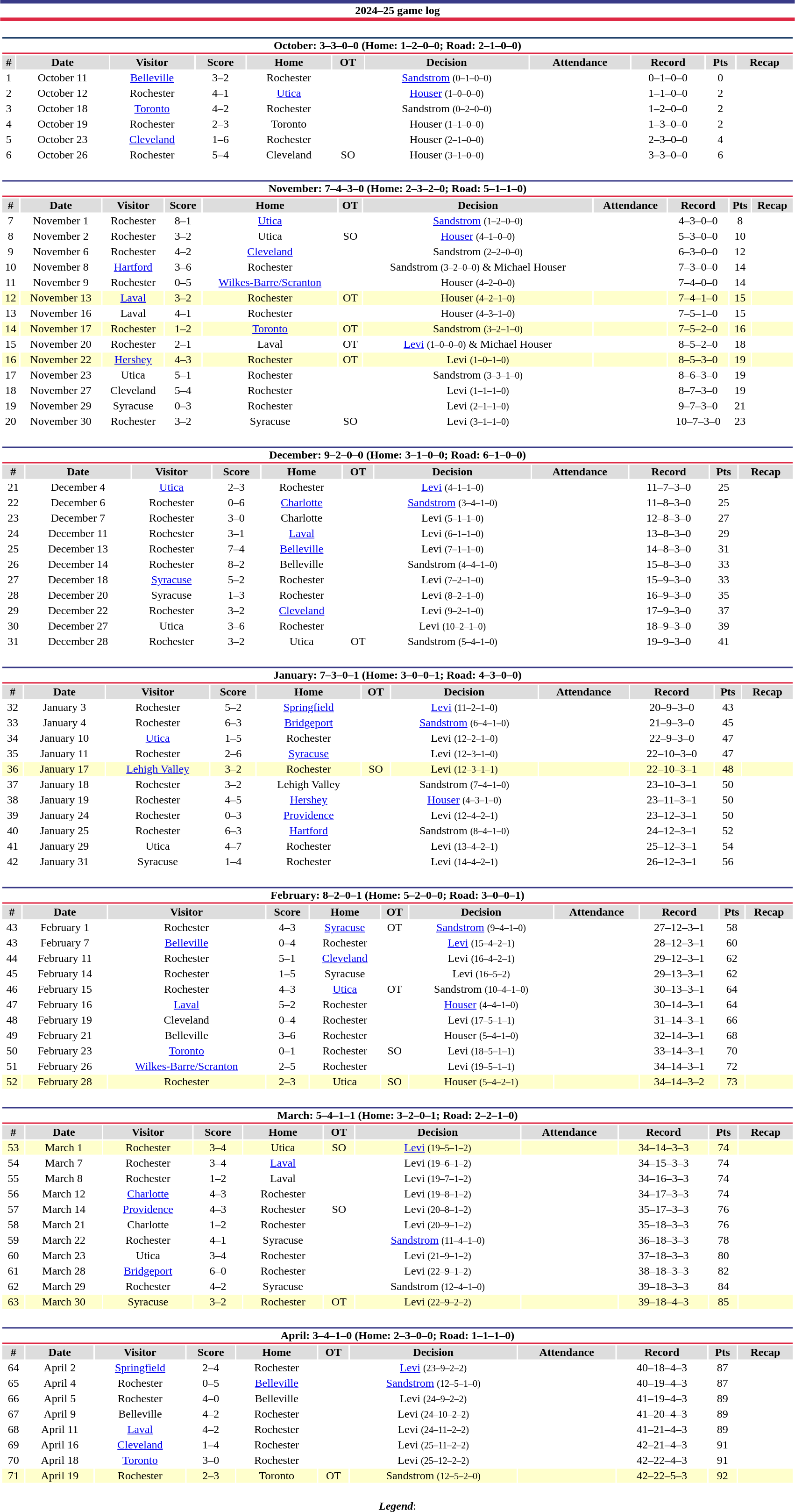<table class="toccolours" style="width:90%; clear:both; margin:1.5em auto; text-align:center;">
<tr>
<th colspan="11" style="background:#FFFFFF; border-top:#393A87 5px solid; border-bottom:#DE2944 5px solid;">2024–25 game log</th>
</tr>
<tr>
<td colspan="11"><br><table class="toccolours collapsible collapsed" style="width:100%;">
<tr>
<th colspan="11" style="background:#FFFFFF; border-top:#002654 2px solid; border-bottom:#DE2944 2px solid;">October: 3–3–0–0 (Home: 1–2–0–0; Road: 2–1–0–0)</th>
</tr>
<tr style="background:#ddd;">
<th>#</th>
<th>Date</th>
<th>Visitor</th>
<th>Score</th>
<th>Home</th>
<th>OT</th>
<th>Decision</th>
<th>Attendance</th>
<th>Record</th>
<th>Pts</th>
<th>Recap</th>
</tr>
<tr>
<td>1</td>
<td>October 11</td>
<td><a href='#'>Belleville</a></td>
<td>3–2</td>
<td>Rochester</td>
<td></td>
<td><a href='#'>Sandstrom</a> <small>(0–1–0–0)</small></td>
<td></td>
<td>0–1–0–0</td>
<td>0</td>
<td></td>
</tr>
<tr>
<td>2</td>
<td>October 12</td>
<td>Rochester</td>
<td>4–1</td>
<td><a href='#'>Utica</a></td>
<td></td>
<td><a href='#'>Houser</a> <small>(1–0–0–0)</small></td>
<td></td>
<td>1–1–0–0</td>
<td>2</td>
<td></td>
</tr>
<tr>
<td>3</td>
<td>October 18</td>
<td><a href='#'>Toronto</a></td>
<td>4–2</td>
<td>Rochester</td>
<td></td>
<td>Sandstrom <small>(0–2–0–0)</small></td>
<td></td>
<td>1–2–0–0</td>
<td>2</td>
<td></td>
</tr>
<tr>
<td>4</td>
<td>October 19</td>
<td>Rochester</td>
<td>2–3</td>
<td>Toronto</td>
<td></td>
<td>Houser <small>(1–1–0–0)</small></td>
<td></td>
<td>1–3–0–0</td>
<td>2</td>
<td></td>
</tr>
<tr>
<td>5</td>
<td>October 23</td>
<td><a href='#'>Cleveland</a></td>
<td>1–6</td>
<td>Rochester</td>
<td></td>
<td>Houser <small>(2–1–0–0)</small></td>
<td></td>
<td>2–3–0–0</td>
<td>4</td>
<td></td>
</tr>
<tr>
<td>6</td>
<td>October 26</td>
<td>Rochester</td>
<td>5–4</td>
<td>Cleveland</td>
<td>SO</td>
<td>Houser <small>(3–1–0–0)</small></td>
<td></td>
<td>3–3–0–0</td>
<td>6</td>
<td></td>
</tr>
</table>
</td>
</tr>
<tr>
<td colspan="11"><br><table class="toccolours collapsible collapsed" style="width:100%;">
<tr>
<th colspan="11" style="background:#FFFFFF; border-top:#393A87 2px solid; border-bottom:#DE2944 2px solid;">November: 7–4–3–0 (Home: 2–3–2–0; Road: 5–1–1–0)</th>
</tr>
<tr style="background:#ddd;">
<th>#</th>
<th>Date</th>
<th>Visitor</th>
<th>Score</th>
<th>Home</th>
<th>OT</th>
<th>Decision</th>
<th>Attendance</th>
<th>Record</th>
<th>Pts</th>
<th>Recap</th>
</tr>
<tr>
<td>7</td>
<td>November 1</td>
<td>Rochester</td>
<td>8–1</td>
<td><a href='#'>Utica</a></td>
<td></td>
<td><a href='#'>Sandstrom</a> <small>(1–2–0–0)</small></td>
<td></td>
<td>4–3–0–0</td>
<td>8</td>
<td></td>
</tr>
<tr>
<td>8</td>
<td>November 2</td>
<td>Rochester</td>
<td>3–2</td>
<td>Utica</td>
<td>SO</td>
<td><a href='#'>Houser</a> <small>(4–1–0–0)</small></td>
<td></td>
<td>5–3–0–0</td>
<td>10</td>
<td></td>
</tr>
<tr>
<td>9</td>
<td>November 6</td>
<td>Rochester</td>
<td>4–2</td>
<td><a href='#'>Cleveland</a></td>
<td></td>
<td>Sandstrom <small>(2–2–0–0)</small></td>
<td></td>
<td>6–3–0–0</td>
<td>12</td>
<td></td>
</tr>
<tr>
<td>10</td>
<td>November 8</td>
<td><a href='#'>Hartford</a></td>
<td>3–6</td>
<td>Rochester</td>
<td></td>
<td>Sandstrom <small>(3–2–0–0)</small> & Michael Houser</td>
<td></td>
<td>7–3–0–0</td>
<td>14</td>
<td></td>
</tr>
<tr>
<td>11</td>
<td>November 9</td>
<td>Rochester</td>
<td>0–5</td>
<td><a href='#'>Wilkes-Barre/Scranton</a></td>
<td></td>
<td>Houser <small>(4–2–0–0)</small></td>
<td></td>
<td>7–4–0–0</td>
<td>14</td>
<td></td>
</tr>
<tr style="background:#ffc;">
<td>12</td>
<td>November 13</td>
<td><a href='#'>Laval</a></td>
<td>3–2</td>
<td>Rochester</td>
<td>OT</td>
<td>Houser <small>(4–2–1–0)</small></td>
<td></td>
<td>7–4–1–0</td>
<td>15</td>
<td></td>
</tr>
<tr>
<td>13</td>
<td>November 16</td>
<td>Laval</td>
<td>4–1</td>
<td>Rochester</td>
<td></td>
<td>Houser <small>(4–3–1–0)</small></td>
<td></td>
<td>7–5–1–0</td>
<td>15</td>
<td></td>
</tr>
<tr style="background:#ffc;">
<td>14</td>
<td>November 17</td>
<td>Rochester</td>
<td>1–2</td>
<td><a href='#'>Toronto</a></td>
<td>OT</td>
<td>Sandstrom <small>(3–2–1–0)</small></td>
<td></td>
<td>7–5–2–0</td>
<td>16</td>
<td></td>
</tr>
<tr>
<td>15</td>
<td>November 20</td>
<td>Rochester</td>
<td>2–1</td>
<td>Laval</td>
<td>OT</td>
<td><a href='#'>Levi</a> <small>(1–0–0–0)</small> & Michael Houser</td>
<td></td>
<td>8–5–2–0</td>
<td>18</td>
<td></td>
</tr>
<tr style="background:#ffc;">
<td>16</td>
<td>November 22</td>
<td><a href='#'>Hershey</a></td>
<td>4–3</td>
<td>Rochester</td>
<td>OT</td>
<td>Levi <small>(1–0–1–0)</small></td>
<td></td>
<td>8–5–3–0</td>
<td>19</td>
<td></td>
</tr>
<tr>
<td>17</td>
<td>November 23</td>
<td>Utica</td>
<td>5–1</td>
<td>Rochester</td>
<td></td>
<td>Sandstrom <small>(3–3–1–0)</small></td>
<td></td>
<td>8–6–3–0</td>
<td>19</td>
<td></td>
</tr>
<tr>
<td>18</td>
<td>November 27</td>
<td>Cleveland</td>
<td>5–4</td>
<td>Rochester</td>
<td></td>
<td>Levi <small>(1–1–1–0)</small></td>
<td></td>
<td>8–7–3–0</td>
<td>19</td>
<td></td>
</tr>
<tr>
<td>19</td>
<td>November 29</td>
<td>Syracuse</td>
<td>0–3</td>
<td>Rochester</td>
<td></td>
<td>Levi <small>(2–1–1–0)</small></td>
<td></td>
<td>9–7–3–0</td>
<td>21</td>
<td></td>
</tr>
<tr>
<td>20</td>
<td>November 30</td>
<td>Rochester</td>
<td>3–2</td>
<td>Syracuse</td>
<td>SO</td>
<td>Levi <small>(3–1–1–0)</small></td>
<td></td>
<td>10–7–3–0</td>
<td>23</td>
<td></td>
</tr>
</table>
</td>
</tr>
<tr>
<td colspan="11"><br><table class="toccolours collapsible collapsed" style="width:100%;">
<tr>
<th colspan="11" style="background:#FFFFFF; border-top:#393A87 2px solid; border-bottom:#DE2944 2px solid;">December: 9–2–0–0 (Home: 3–1–0–0; Road: 6–1–0–0)</th>
</tr>
<tr style="background:#ddd;">
<th>#</th>
<th>Date</th>
<th>Visitor</th>
<th>Score</th>
<th>Home</th>
<th>OT</th>
<th>Decision</th>
<th>Attendance</th>
<th>Record</th>
<th>Pts</th>
<th>Recap</th>
</tr>
<tr>
<td>21</td>
<td>December 4</td>
<td><a href='#'>Utica</a></td>
<td>2–3</td>
<td>Rochester</td>
<td></td>
<td><a href='#'>Levi</a> <small>(4–1–1–0)</small></td>
<td></td>
<td>11–7–3–0</td>
<td>25</td>
<td></td>
</tr>
<tr>
<td>22</td>
<td>December 6</td>
<td>Rochester</td>
<td>0–6</td>
<td><a href='#'>Charlotte</a></td>
<td></td>
<td><a href='#'>Sandstrom</a> <small>(3–4–1–0)</small></td>
<td></td>
<td>11–8–3–0</td>
<td>25</td>
<td></td>
</tr>
<tr>
<td>23</td>
<td>December 7</td>
<td>Rochester</td>
<td>3–0</td>
<td>Charlotte</td>
<td></td>
<td>Levi <small>(5–1–1–0)</small></td>
<td></td>
<td>12–8–3–0</td>
<td>27</td>
<td></td>
</tr>
<tr>
<td>24</td>
<td>December 11</td>
<td>Rochester</td>
<td>3–1</td>
<td><a href='#'>Laval</a></td>
<td></td>
<td>Levi <small>(6–1–1–0)</small></td>
<td></td>
<td>13–8–3–0</td>
<td>29</td>
<td></td>
</tr>
<tr>
<td>25</td>
<td>December 13</td>
<td>Rochester</td>
<td>7–4</td>
<td><a href='#'>Belleville</a></td>
<td></td>
<td>Levi <small>(7–1–1–0)</small></td>
<td></td>
<td>14–8–3–0</td>
<td>31</td>
<td></td>
</tr>
<tr>
<td>26</td>
<td>December 14</td>
<td>Rochester</td>
<td>8–2</td>
<td>Belleville</td>
<td></td>
<td>Sandstrom <small>(4–4–1–0)</small></td>
<td></td>
<td>15–8–3–0</td>
<td>33</td>
<td></td>
</tr>
<tr>
<td>27</td>
<td>December 18</td>
<td><a href='#'>Syracuse</a></td>
<td>5–2</td>
<td>Rochester</td>
<td></td>
<td>Levi <small>(7–2–1–0)</small></td>
<td></td>
<td>15–9–3–0</td>
<td>33</td>
<td></td>
</tr>
<tr>
<td>28</td>
<td>December 20</td>
<td>Syracuse</td>
<td>1–3</td>
<td>Rochester</td>
<td></td>
<td>Levi <small>(8–2–1–0)</small></td>
<td></td>
<td>16–9–3–0</td>
<td>35</td>
<td></td>
</tr>
<tr>
<td>29</td>
<td>December 22</td>
<td>Rochester</td>
<td>3–2</td>
<td><a href='#'>Cleveland</a></td>
<td></td>
<td>Levi <small>(9–2–1–0)</small></td>
<td></td>
<td>17–9–3–0</td>
<td>37</td>
<td></td>
</tr>
<tr>
<td>30</td>
<td>December 27</td>
<td>Utica</td>
<td>3–6</td>
<td>Rochester</td>
<td></td>
<td>Levi <small>(10–2–1–0)</small></td>
<td></td>
<td>18–9–3–0</td>
<td>39</td>
<td></td>
</tr>
<tr>
<td>31</td>
<td>December 28</td>
<td>Rochester</td>
<td>3–2</td>
<td>Utica</td>
<td>OT</td>
<td>Sandstrom <small>(5–4–1–0)</small></td>
<td></td>
<td>19–9–3–0</td>
<td>41</td>
<td></td>
</tr>
</table>
</td>
</tr>
<tr>
<td colspan="11"><br><table class="toccolours collapsible collapsed" style="width:100%;">
<tr>
<th colspan="11" style="background:#FFFFFF; border-top:#393A87 2px solid; border-bottom:#DE2944 2px solid;">January: 7–3–0–1 (Home: 3–0–0–1; Road: 4–3–0–0)</th>
</tr>
<tr style="background:#ddd;">
<th>#</th>
<th>Date</th>
<th>Visitor</th>
<th>Score</th>
<th>Home</th>
<th>OT</th>
<th>Decision</th>
<th>Attendance</th>
<th>Record</th>
<th>Pts</th>
<th>Recap</th>
</tr>
<tr>
<td>32</td>
<td>January 3</td>
<td>Rochester</td>
<td>5–2</td>
<td><a href='#'>Springfield</a></td>
<td></td>
<td><a href='#'>Levi</a> <small>(11–2–1–0)</small></td>
<td></td>
<td>20–9–3–0</td>
<td>43</td>
<td></td>
</tr>
<tr>
<td>33</td>
<td>January 4</td>
<td>Rochester</td>
<td>6–3</td>
<td><a href='#'>Bridgeport</a></td>
<td></td>
<td><a href='#'>Sandstrom</a> <small>(6–4–1–0)</small></td>
<td></td>
<td>21–9–3–0</td>
<td>45</td>
<td></td>
</tr>
<tr>
<td>34</td>
<td>January 10</td>
<td><a href='#'>Utica</a></td>
<td>1–5</td>
<td>Rochester</td>
<td></td>
<td>Levi <small>(12–2–1–0)</small></td>
<td></td>
<td>22–9–3–0</td>
<td>47</td>
<td></td>
</tr>
<tr>
<td>35</td>
<td>January 11</td>
<td>Rochester</td>
<td>2–6</td>
<td><a href='#'>Syracuse</a></td>
<td></td>
<td>Levi <small>(12–3–1–0)</small></td>
<td></td>
<td>22–10–3–0</td>
<td>47</td>
<td></td>
</tr>
<tr style="background:#ffc;">
<td>36</td>
<td>January 17</td>
<td><a href='#'>Lehigh Valley</a></td>
<td>3–2</td>
<td>Rochester</td>
<td>SO</td>
<td>Levi <small>(12–3–1–1)</small></td>
<td></td>
<td>22–10–3–1</td>
<td>48</td>
<td></td>
</tr>
<tr>
<td>37</td>
<td>January 18</td>
<td>Rochester</td>
<td>3–2</td>
<td>Lehigh Valley</td>
<td></td>
<td>Sandstrom <small>(7–4–1–0)</small></td>
<td></td>
<td>23–10–3–1</td>
<td>50</td>
<td></td>
</tr>
<tr>
<td>38</td>
<td>January 19</td>
<td>Rochester</td>
<td>4–5</td>
<td><a href='#'>Hershey</a></td>
<td></td>
<td><a href='#'>Houser</a> <small>(4–3–1–0)</small></td>
<td></td>
<td>23–11–3–1</td>
<td>50</td>
<td></td>
</tr>
<tr>
<td>39</td>
<td>January 24</td>
<td>Rochester</td>
<td>0–3</td>
<td><a href='#'>Providence</a></td>
<td></td>
<td>Levi <small>(12–4–2–1)</small></td>
<td></td>
<td>23–12–3–1</td>
<td>50</td>
<td></td>
</tr>
<tr>
<td>40</td>
<td>January 25</td>
<td>Rochester</td>
<td>6–3</td>
<td><a href='#'>Hartford</a></td>
<td></td>
<td>Sandstrom <small>(8–4–1–0)</small></td>
<td></td>
<td>24–12–3–1</td>
<td>52</td>
<td></td>
</tr>
<tr>
<td>41</td>
<td>January 29</td>
<td>Utica</td>
<td>4–7</td>
<td>Rochester</td>
<td></td>
<td>Levi <small>(13–4–2–1)</small></td>
<td></td>
<td>25–12–3–1</td>
<td>54</td>
<td></td>
</tr>
<tr>
<td>42</td>
<td>January 31</td>
<td>Syracuse</td>
<td>1–4</td>
<td>Rochester</td>
<td></td>
<td>Levi <small>(14–4–2–1)</small></td>
<td></td>
<td>26–12–3–1</td>
<td>56</td>
<td></td>
</tr>
</table>
</td>
</tr>
<tr>
<td colspan="11"><br><table class="toccolours collapsible collapsed" style="width:100%;">
<tr>
<th colspan="11" style="background:#FFFFFF; border-top:#393A87 2px solid; border-bottom:#DE2944 2px solid;">February: 8–2–0–1 (Home: 5–2–0–0; Road: 3–0–0–1)</th>
</tr>
<tr style="background:#ddd;">
<th>#</th>
<th>Date</th>
<th>Visitor</th>
<th>Score</th>
<th>Home</th>
<th>OT</th>
<th>Decision</th>
<th>Attendance</th>
<th>Record</th>
<th>Pts</th>
<th>Recap</th>
</tr>
<tr>
<td>43</td>
<td>February 1</td>
<td>Rochester</td>
<td>4–3</td>
<td><a href='#'>Syracuse</a></td>
<td>OT</td>
<td><a href='#'>Sandstrom</a> <small>(9–4–1–0)</small></td>
<td></td>
<td>27–12–3–1</td>
<td>58</td>
<td></td>
</tr>
<tr>
<td>43</td>
<td>February 7</td>
<td><a href='#'>Belleville</a></td>
<td>0–4</td>
<td>Rochester</td>
<td></td>
<td><a href='#'>Levi</a> <small>(15–4–2–1)</small></td>
<td></td>
<td>28–12–3–1</td>
<td>60</td>
<td></td>
</tr>
<tr>
<td>44</td>
<td>February 11</td>
<td>Rochester</td>
<td>5–1</td>
<td><a href='#'>Cleveland</a></td>
<td></td>
<td>Levi <small>(16–4–2–1)</small></td>
<td></td>
<td>29–12–3–1</td>
<td>62</td>
<td></td>
</tr>
<tr>
<td>45</td>
<td>February 14</td>
<td>Rochester</td>
<td>1–5</td>
<td>Syracuse</td>
<td></td>
<td>Levi <small>(16–5–2)</small></td>
<td></td>
<td>29–13–3–1</td>
<td>62</td>
<td></td>
</tr>
<tr>
<td>46</td>
<td>February 15</td>
<td>Rochester</td>
<td>4–3</td>
<td><a href='#'>Utica</a></td>
<td>OT</td>
<td>Sandstrom <small>(10–4–1–0)</small></td>
<td></td>
<td>30–13–3–1</td>
<td>64</td>
<td></td>
</tr>
<tr>
<td>47</td>
<td>February 16</td>
<td><a href='#'>Laval</a></td>
<td>5–2</td>
<td>Rochester</td>
<td></td>
<td><a href='#'>Houser</a> <small>(4–4–1–0)</small></td>
<td></td>
<td>30–14–3–1</td>
<td>64</td>
<td></td>
</tr>
<tr>
<td>48</td>
<td>February 19</td>
<td>Cleveland</td>
<td>0–4</td>
<td>Rochester</td>
<td></td>
<td>Levi <small>(17–5–1–1)</small></td>
<td></td>
<td>31–14–3–1</td>
<td>66</td>
<td></td>
</tr>
<tr>
<td>49</td>
<td>February 21</td>
<td>Belleville</td>
<td>3–6</td>
<td>Rochester</td>
<td></td>
<td>Houser <small>(5–4–1–0)</small></td>
<td></td>
<td>32–14–3–1</td>
<td>68</td>
<td></td>
</tr>
<tr>
<td>50</td>
<td>February 23</td>
<td><a href='#'>Toronto</a></td>
<td>0–1</td>
<td>Rochester</td>
<td>SO</td>
<td>Levi <small>(18–5–1–1)</small></td>
<td></td>
<td>33–14–3–1</td>
<td>70</td>
<td></td>
</tr>
<tr>
<td>51</td>
<td>February 26</td>
<td><a href='#'>Wilkes-Barre/Scranton</a></td>
<td>2–5</td>
<td>Rochester</td>
<td></td>
<td>Levi <small>(19–5–1–1)</small></td>
<td></td>
<td>34–14–3–1</td>
<td>72</td>
<td></td>
</tr>
<tr style="background:#ffc;">
<td>52</td>
<td>February 28</td>
<td>Rochester</td>
<td>2–3</td>
<td>Utica</td>
<td>SO</td>
<td>Houser <small>(5–4–2–1)</small></td>
<td></td>
<td>34–14–3–2</td>
<td>73</td>
<td></td>
</tr>
</table>
</td>
</tr>
<tr>
<td colspan="11"><br><table class="toccolours collapsible collapsed" style="width:100%;">
<tr>
<th colspan="11" style="background:#FFFFFF; border-top:#393A87 2px solid; border-bottom:#DE2944 2px solid;">March: 5–4–1–1 (Home: 3–2–0–1; Road: 2–2–1–0)</th>
</tr>
<tr style="background:#ddd;">
<th>#</th>
<th>Date</th>
<th>Visitor</th>
<th>Score</th>
<th>Home</th>
<th>OT</th>
<th>Decision</th>
<th>Attendance</th>
<th>Record</th>
<th>Pts</th>
<th>Recap</th>
</tr>
<tr style="background:#ffc;">
<td>53</td>
<td>March 1</td>
<td>Rochester</td>
<td>3–4</td>
<td>Utica</td>
<td>SO</td>
<td><a href='#'>Levi</a> <small>(19–5–1–2)</small></td>
<td></td>
<td>34–14–3–3</td>
<td>74</td>
<td></td>
</tr>
<tr>
<td>54</td>
<td>March 7</td>
<td>Rochester</td>
<td>3–4</td>
<td><a href='#'>Laval</a></td>
<td></td>
<td>Levi <small>(19–6–1–2)</small></td>
<td></td>
<td>34–15–3–3</td>
<td>74</td>
<td></td>
</tr>
<tr>
<td>55</td>
<td>March 8</td>
<td>Rochester</td>
<td>1–2</td>
<td>Laval</td>
<td></td>
<td>Levi <small>(19–7–1–2)</small></td>
<td></td>
<td>34–16–3–3</td>
<td>74</td>
<td></td>
</tr>
<tr>
<td>56</td>
<td>March 12</td>
<td><a href='#'>Charlotte</a></td>
<td>4–3</td>
<td>Rochester</td>
<td></td>
<td>Levi <small>(19–8–1–2)</small></td>
<td></td>
<td>34–17–3–3</td>
<td>74</td>
<td></td>
</tr>
<tr>
<td>57</td>
<td>March 14</td>
<td><a href='#'>Providence</a></td>
<td>4–3</td>
<td>Rochester</td>
<td>SO</td>
<td>Levi <small>(20–8–1–2)</small></td>
<td></td>
<td>35–17–3–3</td>
<td>76</td>
<td></td>
</tr>
<tr>
<td>58</td>
<td>March 21</td>
<td>Charlotte</td>
<td>1–2</td>
<td>Rochester</td>
<td></td>
<td>Levi <small>(20–9–1–2)</small></td>
<td></td>
<td>35–18–3–3</td>
<td>76</td>
<td></td>
</tr>
<tr>
<td>59</td>
<td>March 22</td>
<td>Rochester</td>
<td>4–1</td>
<td>Syracuse</td>
<td></td>
<td><a href='#'>Sandstrom</a> <small>(11–4–1–0)</small></td>
<td></td>
<td>36–18–3–3</td>
<td>78</td>
<td></td>
</tr>
<tr>
<td>60</td>
<td>March 23</td>
<td>Utica</td>
<td>3–4</td>
<td>Rochester</td>
<td></td>
<td>Levi <small>(21–9–1–2)</small></td>
<td></td>
<td>37–18–3–3</td>
<td>80</td>
<td></td>
</tr>
<tr>
<td>61</td>
<td>March 28</td>
<td><a href='#'>Bridgeport</a></td>
<td>6–0</td>
<td>Rochester</td>
<td></td>
<td>Levi <small>(22–9–1–2)</small></td>
<td></td>
<td>38–18–3–3</td>
<td>82</td>
<td></td>
</tr>
<tr>
<td>62</td>
<td>March 29</td>
<td>Rochester</td>
<td>4–2</td>
<td>Syracuse</td>
<td></td>
<td>Sandstrom <small>(12–4–1–0)</small></td>
<td></td>
<td>39–18–3–3</td>
<td>84</td>
<td></td>
</tr>
<tr style="background:#ffc;">
<td>63</td>
<td>March 30</td>
<td>Syracuse</td>
<td>3–2</td>
<td>Rochester</td>
<td>OT</td>
<td>Levi <small>(22–9–2–2)</small></td>
<td></td>
<td>39–18–4–3</td>
<td>85</td>
<td></td>
</tr>
</table>
</td>
</tr>
<tr>
<td colspan="11"><br><table class="toccolours collapsible" style="width:100%;">
<tr>
<th colspan="11" style="background:#FFFFFF; border-top:#393A87 2px solid; border-bottom:#DE2944 2px solid;">April: 3–4–1–0 (Home: 2–3–0–0; Road: 1–1–1–0)</th>
</tr>
<tr style="background:#ddd;">
<th>#</th>
<th>Date</th>
<th>Visitor</th>
<th>Score</th>
<th>Home</th>
<th>OT</th>
<th>Decision</th>
<th>Attendance</th>
<th>Record</th>
<th>Pts</th>
<th>Recap</th>
</tr>
<tr>
<td>64</td>
<td>April 2</td>
<td><a href='#'>Springfield</a></td>
<td>2–4</td>
<td>Rochester</td>
<td></td>
<td><a href='#'>Levi</a> <small>(23–9–2–2)</small></td>
<td></td>
<td>40–18–4–3</td>
<td>87</td>
<td></td>
</tr>
<tr>
<td>65</td>
<td>April 4</td>
<td>Rochester</td>
<td>0–5</td>
<td><a href='#'>Belleville</a></td>
<td></td>
<td><a href='#'>Sandstrom</a> <small>(12–5–1–0)</small></td>
<td></td>
<td>40–19–4–3</td>
<td>87</td>
<td></td>
</tr>
<tr>
<td>66</td>
<td>April 5</td>
<td>Rochester</td>
<td>4–0</td>
<td>Belleville</td>
<td></td>
<td>Levi <small>(24–9–2–2)</small></td>
<td></td>
<td>41–19–4–3</td>
<td>89</td>
<td></td>
</tr>
<tr>
<td>67</td>
<td>April 9</td>
<td>Belleville</td>
<td>4–2</td>
<td>Rochester</td>
<td></td>
<td>Levi <small>(24–10–2–2)</small></td>
<td></td>
<td>41–20–4–3</td>
<td>89</td>
<td></td>
</tr>
<tr>
<td>68</td>
<td>April 11</td>
<td><a href='#'>Laval</a></td>
<td>4–2</td>
<td>Rochester</td>
<td></td>
<td>Levi <small>(24–11–2–2)</small></td>
<td></td>
<td>41–21–4–3</td>
<td>89</td>
<td></td>
</tr>
<tr>
<td>69</td>
<td>April 16</td>
<td><a href='#'>Cleveland</a></td>
<td>1–4</td>
<td>Rochester</td>
<td></td>
<td>Levi <small>(25–11–2–2)</small></td>
<td></td>
<td>42–21–4–3</td>
<td>91</td>
<td></td>
</tr>
<tr>
<td>70</td>
<td>April 18</td>
<td><a href='#'>Toronto</a></td>
<td>3–0</td>
<td>Rochester</td>
<td></td>
<td>Levi <small>(25–12–2–2)</small></td>
<td></td>
<td>42–22–4–3</td>
<td>91</td>
<td></td>
</tr>
<tr style="background:#ffc;">
<td>71</td>
<td>April 19</td>
<td>Rochester</td>
<td>2–3</td>
<td>Toronto</td>
<td>OT</td>
<td>Sandstrom <small>(12–5–2–0)</small></td>
<td></td>
<td>42–22–5–3</td>
<td>92</td>
<td></td>
</tr>
</table>
</td>
</tr>
<tr>
<td colspan="11" style="text-align:center;"><br><strong><em>Legend</em></strong>:


</td>
</tr>
</table>
